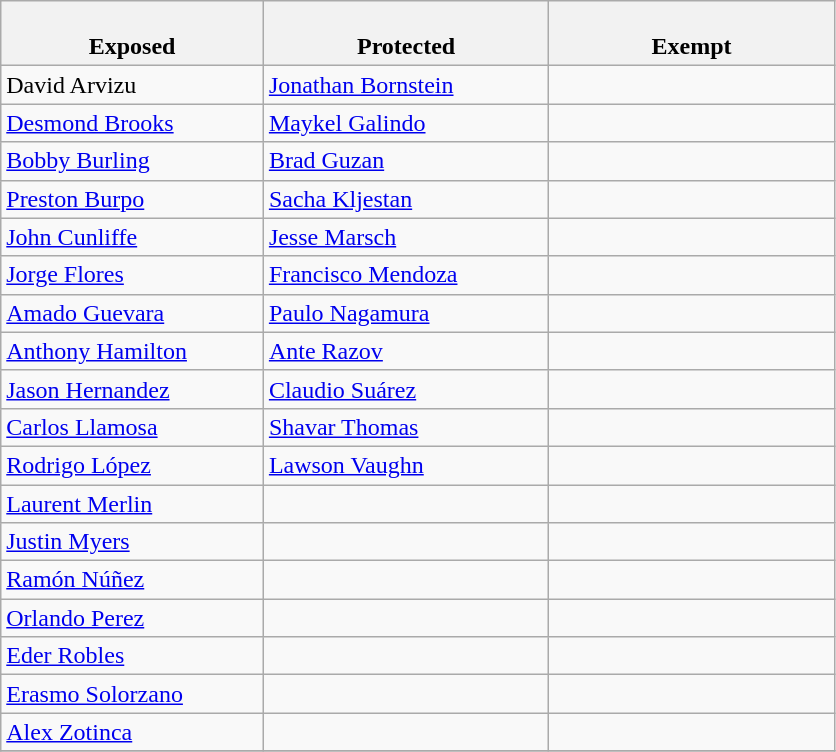<table class="wikitable">
<tr>
<th style="width:23%"><br>Exposed</th>
<th style="width:25%"><br>Protected</th>
<th style="width:25%"><br>Exempt</th>
</tr>
<tr>
<td>David Arvizu</td>
<td><a href='#'>Jonathan Bornstein</a></td>
<td></td>
</tr>
<tr>
<td><a href='#'>Desmond Brooks</a></td>
<td><a href='#'>Maykel Galindo</a></td>
<td></td>
</tr>
<tr>
<td><a href='#'>Bobby Burling</a></td>
<td><a href='#'>Brad Guzan</a></td>
<td></td>
</tr>
<tr>
<td><a href='#'>Preston Burpo</a></td>
<td><a href='#'>Sacha Kljestan</a></td>
<td></td>
</tr>
<tr>
<td><a href='#'>John Cunliffe</a></td>
<td><a href='#'>Jesse Marsch</a></td>
<td></td>
</tr>
<tr>
<td><a href='#'>Jorge Flores</a></td>
<td><a href='#'>Francisco Mendoza</a></td>
<td></td>
</tr>
<tr>
<td><a href='#'>Amado Guevara</a></td>
<td><a href='#'>Paulo Nagamura</a></td>
<td></td>
</tr>
<tr>
<td><a href='#'>Anthony Hamilton</a></td>
<td><a href='#'>Ante Razov</a></td>
<td></td>
</tr>
<tr>
<td><a href='#'>Jason Hernandez</a></td>
<td><a href='#'>Claudio Suárez</a></td>
<td></td>
</tr>
<tr>
<td><a href='#'>Carlos Llamosa</a></td>
<td><a href='#'>Shavar Thomas</a></td>
<td></td>
</tr>
<tr>
<td><a href='#'>Rodrigo López</a></td>
<td><a href='#'>Lawson Vaughn</a></td>
<td></td>
</tr>
<tr>
<td><a href='#'>Laurent Merlin</a></td>
<td></td>
<td></td>
</tr>
<tr>
<td><a href='#'>Justin Myers</a></td>
<td></td>
<td></td>
</tr>
<tr>
<td><a href='#'>Ramón Núñez</a></td>
<td></td>
<td></td>
</tr>
<tr>
<td><a href='#'>Orlando Perez</a></td>
<td></td>
<td></td>
</tr>
<tr>
<td><a href='#'>Eder Robles</a></td>
<td></td>
<td></td>
</tr>
<tr>
<td><a href='#'>Erasmo Solorzano</a></td>
<td></td>
<td></td>
</tr>
<tr>
<td><a href='#'>Alex Zotinca</a></td>
<td></td>
<td></td>
</tr>
<tr>
</tr>
</table>
